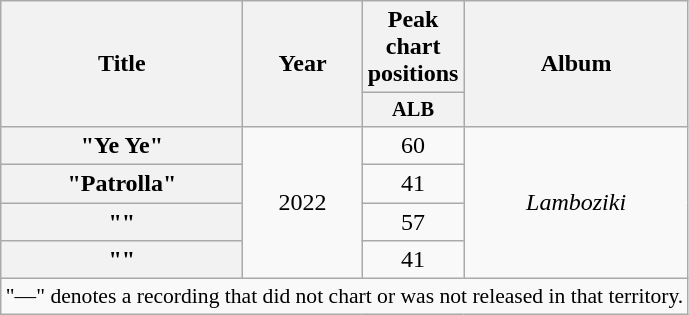<table class="wikitable plainrowheaders" style="text-align:center;">
<tr>
<th scope="col" rowspan="2">Title</th>
<th scope="col" rowspan="2">Year</th>
<th scope="col" colspan="1">Peak<br>chart<br>positions</th>
<th scope="col" rowspan="2">Album</th>
</tr>
<tr>
<th style="width:3em; font-size:85%;">ALB<br></th>
</tr>
<tr>
<th scope="row">"Ye Ye"</th>
<td rowspan="4">2022</td>
<td>60</td>
<td rowspan="4"><em>Lamboziki</em></td>
</tr>
<tr>
<th scope="row">"Patrolla"</th>
<td>41</td>
</tr>
<tr>
<th scope="row">""</th>
<td>57</td>
</tr>
<tr>
<th scope="row">""</th>
<td>41</td>
</tr>
<tr>
<td colspan="11" style="font-size:90%">"—" denotes a recording that did not chart or was not released in that territory.</td>
</tr>
</table>
